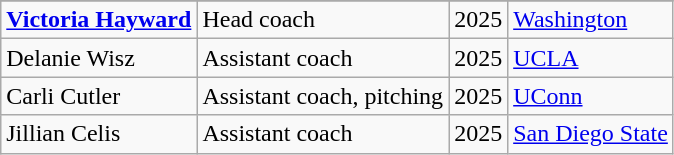<table class="wikitable">
<tr>
</tr>
<tr>
<td><strong><a href='#'>Victoria Hayward</a></strong></td>
<td>Head coach</td>
<td>2025</td>
<td><a href='#'>Washington</a></td>
</tr>
<tr>
<td>Delanie Wisz</td>
<td>Assistant coach</td>
<td>2025</td>
<td><a href='#'>UCLA</a></td>
</tr>
<tr>
<td>Carli Cutler</td>
<td>Assistant coach, pitching</td>
<td>2025</td>
<td><a href='#'>UConn</a></td>
</tr>
<tr>
<td>Jillian Celis</td>
<td>Assistant coach</td>
<td>2025</td>
<td><a href='#'>San Diego State</a></td>
</tr>
</table>
